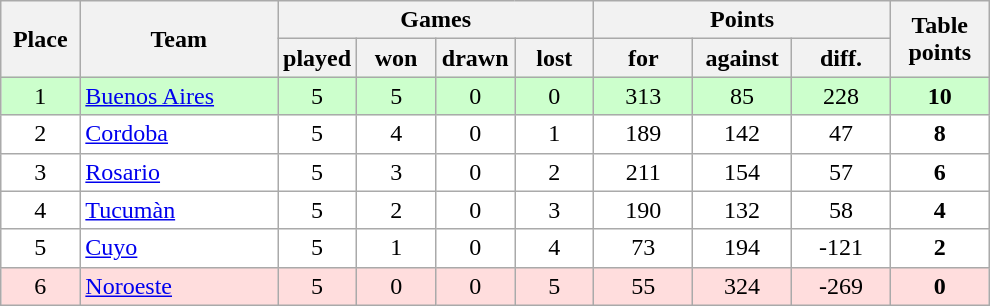<table class="wikitable">
<tr>
<th rowspan=2 width="8%">Place</th>
<th rowspan=2 width="20%">Team</th>
<th colspan=4 width="32%">Games</th>
<th colspan=3 width="30%">Points</th>
<th rowspan=2 width="10%">Table<br>points</th>
</tr>
<tr>
<th width="8%">played</th>
<th width="8%">won</th>
<th width="8%">drawn</th>
<th width="8%">lost</th>
<th width="10%">for</th>
<th width="10%">against</th>
<th width="10%">diff.</th>
</tr>
<tr align=center style="background: #ccffcc;">
<td>1</td>
<td align=left><a href='#'>Buenos Aires</a></td>
<td>5</td>
<td>5</td>
<td>0</td>
<td>0</td>
<td>313</td>
<td>85</td>
<td>228</td>
<td><strong>10</strong></td>
</tr>
<tr align=center style="background: #ffffff;">
<td>2</td>
<td align=left><a href='#'>Cordoba</a></td>
<td>5</td>
<td>4</td>
<td>0</td>
<td>1</td>
<td>189</td>
<td>142</td>
<td>47</td>
<td><strong>8</strong></td>
</tr>
<tr align=center style="background: #ffffff;">
<td>3</td>
<td align=left><a href='#'>Rosario</a></td>
<td>5</td>
<td>3</td>
<td>0</td>
<td>2</td>
<td>211</td>
<td>154</td>
<td>57</td>
<td><strong>6</strong></td>
</tr>
<tr align=center style="background: #ffffff;">
<td>4</td>
<td align=left><a href='#'>Tucumàn</a></td>
<td>5</td>
<td>2</td>
<td>0</td>
<td>3</td>
<td>190</td>
<td>132</td>
<td>58</td>
<td><strong>4</strong></td>
</tr>
<tr align=center style="background: #ffffff;">
<td>5</td>
<td align=left><a href='#'>Cuyo</a></td>
<td>5</td>
<td>1</td>
<td>0</td>
<td>4</td>
<td>73</td>
<td>194</td>
<td>-121</td>
<td><strong>2</strong></td>
</tr>
<tr align=center style="background: #ffdddd;">
<td>6</td>
<td align=left><a href='#'>Noroeste</a></td>
<td>5</td>
<td>0</td>
<td>0</td>
<td>5</td>
<td>55</td>
<td>324</td>
<td>-269</td>
<td><strong>0</strong></td>
</tr>
</table>
